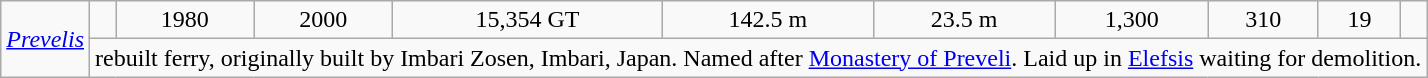<table class="wikitable">
<tr>
<td rowspan="2"><em><a href='#'>Prevelis</a></em></td>
<td></td>
<td style="text-align:Center;">1980</td>
<td style="text-align:Center;">2000</td>
<td style="text-align:Center;">15,354 GT</td>
<td style="text-align:Center;">142.5 m</td>
<td style="text-align:Center;">23.5 m</td>
<td style="text-align:Center;">1,300</td>
<td style="text-align:Center;">310</td>
<td style="text-align:Center;">19</td>
<td></td>
</tr>
<tr>
<td colspan="11">rebuilt ferry, originally built by Imbari Zosen, Imbari, Japan. Named after <a href='#'>Monastery of Preveli</a>. Laid up in <a href='#'>Elefsis</a> waiting for demolition.</td>
</tr>
</table>
